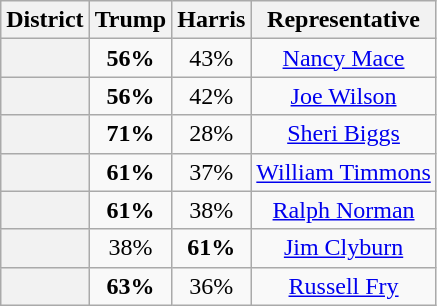<table class=wikitable>
<tr>
<th>District</th>
<th>Trump</th>
<th>Harris</th>
<th>Representative</th>
</tr>
<tr align=center>
<th></th>
<td><strong>56%</strong></td>
<td>43%</td>
<td><a href='#'>Nancy Mace</a></td>
</tr>
<tr align=center>
<th></th>
<td><strong>56%</strong></td>
<td>42%</td>
<td><a href='#'>Joe Wilson</a></td>
</tr>
<tr align=center>
<th></th>
<td><strong>71%</strong></td>
<td>28%</td>
<td><a href='#'>Sheri Biggs</a></td>
</tr>
<tr align=center>
<th></th>
<td><strong>61%</strong></td>
<td>37%</td>
<td><a href='#'>William Timmons</a></td>
</tr>
<tr align=center>
<th></th>
<td><strong>61%</strong></td>
<td>38%</td>
<td><a href='#'>Ralph Norman</a></td>
</tr>
<tr align=center>
<th></th>
<td>38%</td>
<td><strong>61%</strong></td>
<td><a href='#'>Jim Clyburn</a></td>
</tr>
<tr align=center>
<th></th>
<td><strong>63%</strong></td>
<td>36%</td>
<td><a href='#'>Russell Fry</a></td>
</tr>
</table>
